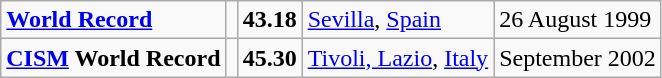<table class="wikitable">
<tr>
<td><strong><a href='#'>World Record</a></strong></td>
<td></td>
<td><strong>43.18</strong></td>
<td><a href='#'>Sevilla</a>, <a href='#'>Spain</a></td>
<td>26 August 1999</td>
</tr>
<tr>
<td><strong><a href='#'>CISM</a> World Record</strong></td>
<td></td>
<td><strong>45.30</strong></td>
<td><a href='#'>Tivoli, Lazio</a>, <a href='#'>Italy</a></td>
<td>September 2002</td>
</tr>
</table>
